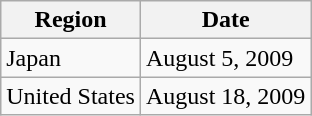<table class="wikitable">
<tr>
<th>Region</th>
<th>Date</th>
</tr>
<tr>
<td>Japan</td>
<td>August 5, 2009</td>
</tr>
<tr>
<td>United States</td>
<td>August 18, 2009</td>
</tr>
</table>
